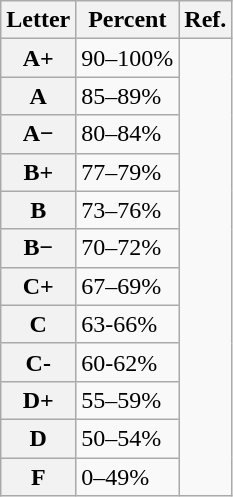<table class="wikitable">
<tr>
<th>Letter</th>
<th>Percent</th>
<th>Ref.</th>
</tr>
<tr>
<th>A+</th>
<td>90–100%</td>
<td rowspan="12"></td>
</tr>
<tr>
<th>A</th>
<td>85–89%</td>
</tr>
<tr>
<th>A−</th>
<td>80–84%</td>
</tr>
<tr>
<th>B+</th>
<td>77–79%</td>
</tr>
<tr>
<th>B</th>
<td>73–76%</td>
</tr>
<tr>
<th>B−</th>
<td>70–72%</td>
</tr>
<tr>
<th>C+</th>
<td>67–69%</td>
</tr>
<tr>
<th>C</th>
<td>63-66%</td>
</tr>
<tr>
<th>C-</th>
<td>60-62%</td>
</tr>
<tr>
<th>D+</th>
<td>55–59%</td>
</tr>
<tr>
<th>D</th>
<td>50–54%</td>
</tr>
<tr>
<th>F</th>
<td>0–49%</td>
</tr>
</table>
